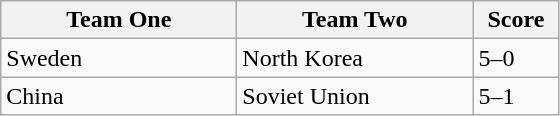<table class="wikitable">
<tr>
<th width=150>Team One</th>
<th width=150>Team Two</th>
<th width=50>Score</th>
</tr>
<tr>
<td>Sweden</td>
<td>North Korea</td>
<td>5–0</td>
</tr>
<tr>
<td>China</td>
<td>Soviet Union</td>
<td>5–1</td>
</tr>
</table>
